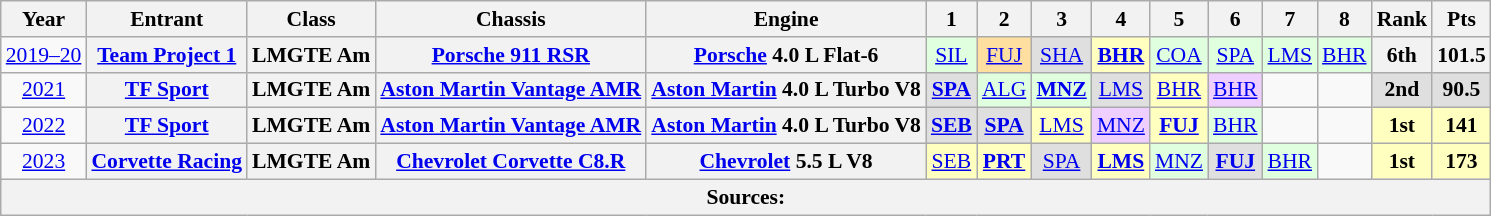<table class="wikitable" style="text-align:center; font-size:90%">
<tr>
<th>Year</th>
<th>Entrant</th>
<th>Class</th>
<th>Chassis</th>
<th>Engine</th>
<th>1</th>
<th>2</th>
<th>3</th>
<th>4</th>
<th>5</th>
<th>6</th>
<th>7</th>
<th>8</th>
<th>Rank</th>
<th>Pts</th>
</tr>
<tr>
<td><a href='#'>2019–20</a></td>
<th><a href='#'>Team Project 1</a></th>
<th>LMGTE Am</th>
<th><a href='#'>Porsche 911 RSR</a></th>
<th><a href='#'>Porsche</a> 4.0 L Flat-6</th>
<td style="background:#DFFFDF;"><a href='#'>SIL</a><br></td>
<td style="background:#FFDF9F;"><a href='#'>FUJ</a><br></td>
<td style="background:#DFDFDF;"><a href='#'>SHA</a><br></td>
<td style="background:#FFFFBF;"><strong><a href='#'>BHR</a></strong><br></td>
<td style="background:#DFFFDF;"><a href='#'>COA</a><br></td>
<td style="background:#DFFFDF;"><a href='#'>SPA</a><br></td>
<td style="background:#DFFFDF;"><a href='#'>LMS</a><br></td>
<td style="background:#DFFFDF;"><a href='#'>BHR</a><br></td>
<th>6th</th>
<th>101.5</th>
</tr>
<tr>
<td><a href='#'>2021</a></td>
<th><a href='#'>TF Sport</a></th>
<th>LMGTE Am</th>
<th><a href='#'>Aston Martin Vantage AMR</a></th>
<th><a href='#'>Aston Martin</a> 4.0 L Turbo V8</th>
<td style="background:#DFDFDF;"><strong><a href='#'>SPA</a></strong><br></td>
<td style="background:#DFFFDF;"><a href='#'>ALG</a><br></td>
<td style="background:#DFFFDF;"><strong><a href='#'>MNZ</a></strong><br></td>
<td style="background:#DFDFDF;"><a href='#'>LMS</a><br></td>
<td style="background:#FFFFBF;"><a href='#'>BHR</a><br></td>
<td style="background:#EFCFFF;"><a href='#'>BHR</a><br></td>
<td></td>
<td></td>
<th style="background:#DFDFDF;">2nd</th>
<th style="background:#DFDFDF;">90.5</th>
</tr>
<tr>
<td><a href='#'>2022</a></td>
<th><a href='#'>TF Sport</a></th>
<th>LMGTE Am</th>
<th><a href='#'>Aston Martin Vantage AMR</a></th>
<th><a href='#'>Aston Martin</a> 4.0 L Turbo V8</th>
<td style="background:#DFDFDF;"><strong><a href='#'>SEB</a></strong><br></td>
<td style="background:#DFDFDF;"><strong><a href='#'>SPA</a></strong><br></td>
<td style="background:#FFFFBF;"><a href='#'>LMS</a><br></td>
<td style="background:#EFCFFF;"><a href='#'>MNZ</a><br></td>
<td style="background:#FFFFBF;"><strong><a href='#'>FUJ</a></strong><br></td>
<td style="background:#DFFFDF;"><a href='#'>BHR</a><br></td>
<td></td>
<td></td>
<th style="background:#FFFFBF;">1st</th>
<th style="background:#FFFFBF;">141</th>
</tr>
<tr>
<td><a href='#'>2023</a></td>
<th><a href='#'>Corvette Racing</a></th>
<th>LMGTE Am</th>
<th><a href='#'>Chevrolet Corvette C8.R</a></th>
<th><a href='#'>Chevrolet</a> 5.5 L V8</th>
<td style="background:#FFFFBF;"><a href='#'>SEB</a><br></td>
<td style="background:#FFFFBF;"><strong><a href='#'>PRT</a></strong><br></td>
<td style="background:#DFDFDF;"><a href='#'>SPA</a><br></td>
<td style="background:#FFFFBF;"><strong><a href='#'>LMS</a></strong><br></td>
<td style="background:#DFFFDF;"><a href='#'>MNZ</a><br></td>
<td style="background:#DFDFDF;"><strong><a href='#'>FUJ</a></strong><br></td>
<td style="background:#DFFFDF;"><a href='#'>BHR</a><br></td>
<td></td>
<th style="background:#FFFFBF;">1st</th>
<th style="background:#FFFFBF;">173</th>
</tr>
<tr>
<th colspan="15">Sources:</th>
</tr>
</table>
